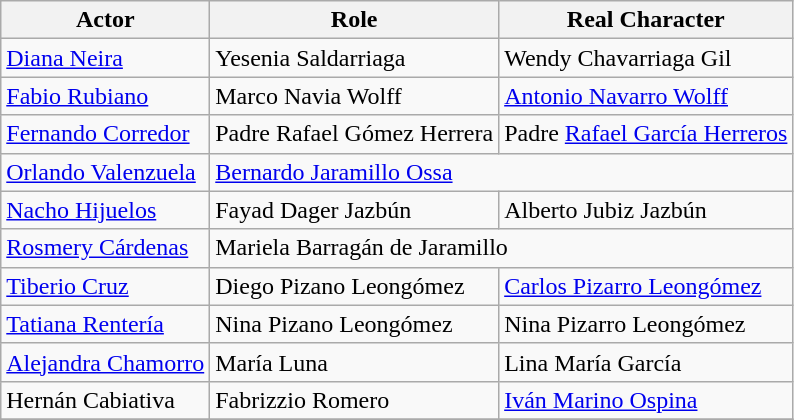<table class="wikitable">
<tr>
<th>Actor</th>
<th>Role</th>
<th>Real Character</th>
</tr>
<tr>
<td><a href='#'>Diana Neira</a></td>
<td>Yesenia Saldarriaga</td>
<td>Wendy Chavarriaga Gil</td>
</tr>
<tr>
<td><a href='#'>Fabio Rubiano</a></td>
<td>Marco Navia Wolff</td>
<td><a href='#'>Antonio Navarro Wolff</a></td>
</tr>
<tr>
<td><a href='#'>Fernando Corredor</a></td>
<td>Padre Rafael Gómez Herrera</td>
<td>Padre <a href='#'>Rafael García Herreros</a></td>
</tr>
<tr>
<td><a href='#'>Orlando Valenzuela</a></td>
<td colspan="2"><a href='#'>Bernardo Jaramillo Ossa</a></td>
</tr>
<tr>
<td><a href='#'>Nacho Hijuelos</a></td>
<td>Fayad Dager Jazbún</td>
<td>Alberto Jubiz Jazbún</td>
</tr>
<tr>
<td><a href='#'>Rosmery Cárdenas</a></td>
<td colspan="2">Mariela Barragán de Jaramillo</td>
</tr>
<tr>
<td><a href='#'>Tiberio Cruz</a></td>
<td>Diego Pizano Leongómez</td>
<td><a href='#'>Carlos Pizarro Leongómez</a></td>
</tr>
<tr>
<td><a href='#'>Tatiana Rentería</a></td>
<td>Nina Pizano Leongómez</td>
<td>Nina Pizarro Leongómez</td>
</tr>
<tr>
<td><a href='#'>Alejandra Chamorro</a></td>
<td>María Luna</td>
<td>Lina María García</td>
</tr>
<tr>
<td>Hernán Cabiativa</td>
<td>Fabrizzio Romero</td>
<td><a href='#'>Iván Marino Ospina</a></td>
</tr>
<tr>
</tr>
</table>
